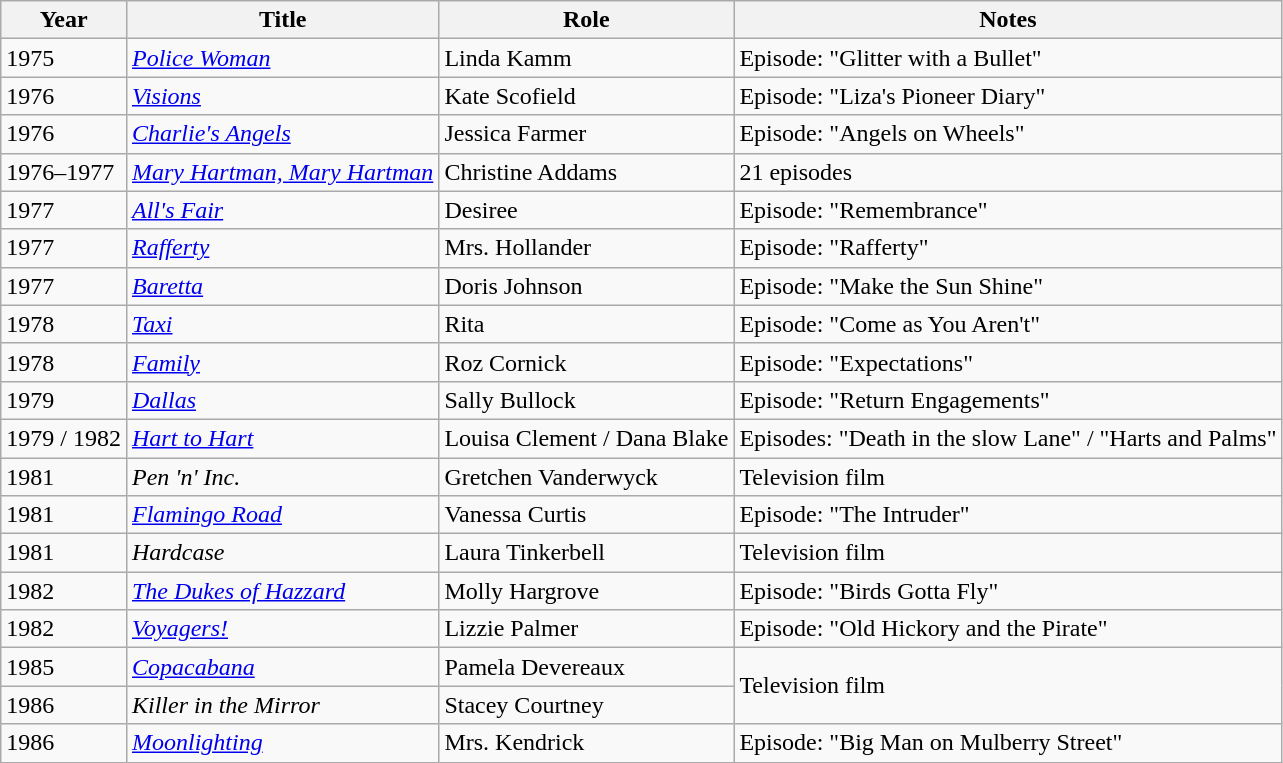<table class="wikitable sortable">
<tr>
<th>Year</th>
<th>Title</th>
<th>Role</th>
<th>Notes</th>
</tr>
<tr>
<td>1975</td>
<td><a href='#'><em>Police Woman</em></a></td>
<td>Linda Kamm</td>
<td>Episode: "Glitter with a Bullet"</td>
</tr>
<tr>
<td>1976</td>
<td><a href='#'><em>Visions</em></a></td>
<td>Kate Scofield</td>
<td>Episode: "Liza's Pioneer Diary"</td>
</tr>
<tr>
<td>1976</td>
<td><em><a href='#'>Charlie's Angels</a></em></td>
<td>Jessica Farmer</td>
<td>Episode: "Angels on Wheels"</td>
</tr>
<tr>
<td>1976–1977</td>
<td><em><a href='#'>Mary Hartman, Mary Hartman</a></em></td>
<td>Christine Addams</td>
<td>21 episodes</td>
</tr>
<tr>
<td>1977</td>
<td><em><a href='#'>All's Fair</a></em></td>
<td>Desiree</td>
<td>Episode: "Remembrance"</td>
</tr>
<tr>
<td>1977</td>
<td><a href='#'><em>Rafferty</em></a></td>
<td>Mrs. Hollander</td>
<td>Episode: "Rafferty"</td>
</tr>
<tr>
<td>1977</td>
<td><em><a href='#'>Baretta</a></em></td>
<td>Doris Johnson</td>
<td>Episode: "Make the Sun Shine"</td>
</tr>
<tr>
<td>1978</td>
<td><a href='#'><em>Taxi</em></a></td>
<td>Rita</td>
<td>Episode: "Come as You Aren't"</td>
</tr>
<tr>
<td>1978</td>
<td><a href='#'><em>Family</em></a></td>
<td>Roz Cornick</td>
<td>Episode: "Expectations"</td>
</tr>
<tr>
<td>1979</td>
<td><em><a href='#'>Dallas</a></em></td>
<td>Sally Bullock</td>
<td>Episode: "Return Engagements"</td>
</tr>
<tr>
<td>1979 / 1982</td>
<td><em><a href='#'>Hart to Hart</a></em></td>
<td>Louisa Clement / Dana Blake</td>
<td>Episodes: "Death in the slow Lane" / "Harts and Palms"</td>
</tr>
<tr>
<td>1981</td>
<td><em>Pen 'n' Inc.</em></td>
<td>Gretchen Vanderwyck</td>
<td>Television film</td>
</tr>
<tr>
<td>1981</td>
<td><a href='#'><em>Flamingo Road</em></a></td>
<td>Vanessa Curtis</td>
<td>Episode: "The Intruder"</td>
</tr>
<tr>
<td>1981</td>
<td><em>Hardcase</em></td>
<td>Laura Tinkerbell</td>
<td>Television film</td>
</tr>
<tr>
<td>1982</td>
<td><em><a href='#'>The Dukes of Hazzard</a></em></td>
<td>Molly Hargrove</td>
<td>Episode: "Birds Gotta Fly"</td>
</tr>
<tr>
<td>1982</td>
<td><em><a href='#'>Voyagers!</a></em></td>
<td>Lizzie Palmer</td>
<td>Episode: "Old Hickory and the Pirate"</td>
</tr>
<tr>
<td>1985</td>
<td><a href='#'><em>Copacabana</em></a></td>
<td>Pamela Devereaux</td>
<td rowspan="2">Television film</td>
</tr>
<tr>
<td>1986</td>
<td><em>Killer in the Mirror</em></td>
<td>Stacey Courtney</td>
</tr>
<tr>
<td>1986</td>
<td><a href='#'><em>Moonlighting</em></a></td>
<td>Mrs. Kendrick</td>
<td>Episode: "Big Man on Mulberry Street"</td>
</tr>
</table>
